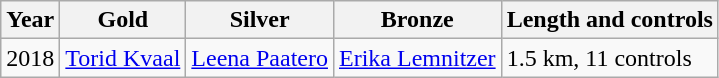<table class="wikitable">
<tr>
<th>Year</th>
<th>Gold</th>
<th>Silver</th>
<th>Bronze</th>
<th>Length and controls</th>
</tr>
<tr>
<td>2018</td>
<td> <a href='#'>Torid Kvaal</a></td>
<td> <a href='#'>Leena Paatero</a></td>
<td> <a href='#'>Erika Lemnitzer</a></td>
<td>1.5 km, 11 controls</td>
</tr>
</table>
